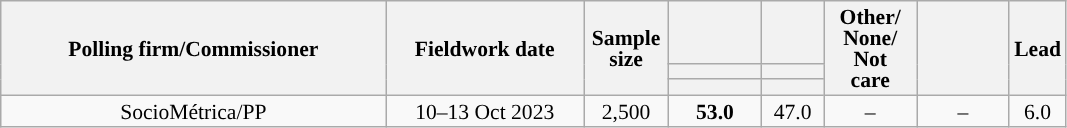<table class="wikitable collapsible collapsed" style="text-align:center; font-size:90%; line-height:14px;">
<tr style="height:42px;">
<th style="width:250px;" rowspan="3">Polling firm/Commissioner</th>
<th style="width:125px;" rowspan="3">Fieldwork date</th>
<th style="width:50px;" rowspan="3">Sample size</th>
<th style="width:55px;"></th>
<th style="width:35px;"></th>
<th style="width:55px;" rowspan="3">Other/<br>None/<br>Not<br>care</th>
<th style="width:55px;" rowspan="3"></th>
<th style="width:30px;" rowspan="3">Lead</th>
</tr>
<tr>
<th style="color:inherit;background:"></th>
<th style="color:inherit;background:"></th>
</tr>
<tr>
<th></th>
<th></th>
</tr>
<tr>
<td>SocioMétrica/PP</td>
<td>10–13 Oct 2023</td>
<td>2,500</td>
<td><strong>53.0</strong></td>
<td>47.0</td>
<td>–</td>
<td>–</td>
<td style="background:">6.0</td>
</tr>
</table>
